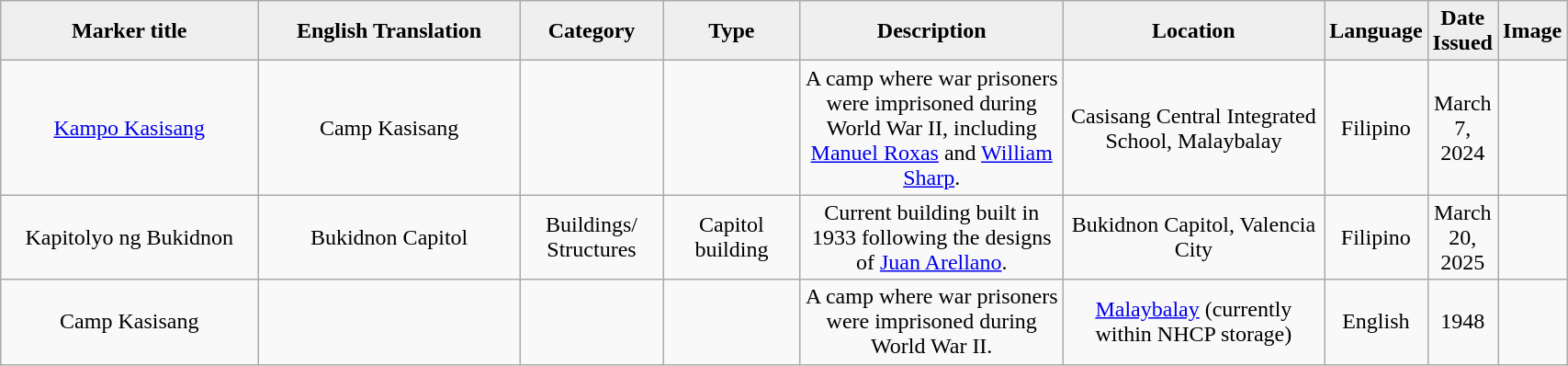<table class="wikitable" style="width:90%; text-align:center;">
<tr>
<th style="width:20%; background:#efefef;">Marker title</th>
<th style="width:20%; background:#efefef;">English Translation</th>
<th style="width:10%; background:#efefef;">Category</th>
<th style="width:10%; background:#efefef;">Type</th>
<th style="width:20%; background:#efefef;">Description</th>
<th style="width:20%; background:#efefef;">Location</th>
<th style="width:10%; background:#efefef;">Language</th>
<th style="width:10%; background:#efefef;">Date Issued</th>
<th style="width:10%; background:#efefef;">Image</th>
</tr>
<tr>
<td><a href='#'>Kampo Kasisang</a></td>
<td>Camp Kasisang</td>
<td></td>
<td></td>
<td>A camp where war prisoners were imprisoned during World War II, including <a href='#'>Manuel Roxas</a> and <a href='#'>William Sharp</a>.</td>
<td>Casisang Central Integrated School, Malaybalay</td>
<td>Filipino</td>
<td>March 7, 2024</td>
<td></td>
</tr>
<tr>
<td>Kapitolyo ng Bukidnon</td>
<td>Bukidnon Capitol</td>
<td>Buildings/ Structures</td>
<td>Capitol building</td>
<td>Current building built in 1933 following the designs of <a href='#'>Juan Arellano</a>.</td>
<td>Bukidnon Capitol, Valencia City</td>
<td>Filipino</td>
<td>March 20, 2025</td>
<td></td>
</tr>
<tr>
<td>Camp Kasisang</td>
<td></td>
<td></td>
<td></td>
<td>A camp where war prisoners were imprisoned during World War II.</td>
<td><a href='#'>Malaybalay</a> (currently within NHCP storage)</td>
<td>English</td>
<td>1948</td>
<td></td>
</tr>
</table>
